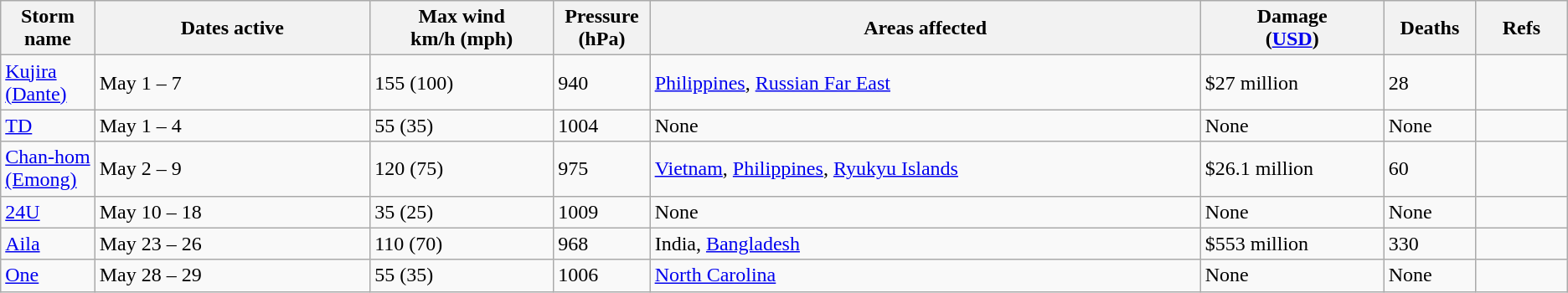<table class="wikitable sortable">
<tr>
<th width="5%">Storm name</th>
<th width="15%">Dates active</th>
<th width="10%">Max wind<br>km/h (mph)</th>
<th width="5%">Pressure<br>(hPa)</th>
<th width="30%">Areas affected</th>
<th width="10%">Damage<br>(<a href='#'>USD</a>)</th>
<th width="5%">Deaths</th>
<th width="5%">Refs</th>
</tr>
<tr>
<td><a href='#'>Kujira (Dante)</a></td>
<td>May 1 – 7</td>
<td>155 (100)</td>
<td>940</td>
<td><a href='#'>Philippines</a>, <a href='#'>Russian Far East</a></td>
<td>$27 million</td>
<td>28</td>
<td></td>
</tr>
<tr>
<td><a href='#'>TD</a></td>
<td>May 1 – 4</td>
<td>55 (35)</td>
<td>1004</td>
<td>None</td>
<td>None</td>
<td>None</td>
<td></td>
</tr>
<tr>
<td><a href='#'>Chan-hom (Emong)</a></td>
<td>May 2 – 9</td>
<td>120 (75)</td>
<td>975</td>
<td><a href='#'>Vietnam</a>, <a href='#'>Philippines</a>, <a href='#'>Ryukyu Islands</a></td>
<td>$26.1 million</td>
<td>60</td>
<td></td>
</tr>
<tr>
<td><a href='#'>24U</a></td>
<td>May 10 – 18</td>
<td>35 (25)</td>
<td>1009</td>
<td>None</td>
<td>None</td>
<td>None</td>
<td></td>
</tr>
<tr>
<td><a href='#'>Aila</a></td>
<td>May 23 – 26</td>
<td>110 (70)</td>
<td>968</td>
<td>India, <a href='#'>Bangladesh</a></td>
<td>$553 million</td>
<td>330</td>
<td></td>
</tr>
<tr>
<td><a href='#'>One</a></td>
<td>May 28 – 29</td>
<td>55 (35)</td>
<td>1006</td>
<td><a href='#'>North Carolina</a></td>
<td>None</td>
<td>None</td>
<td></td>
</tr>
</table>
